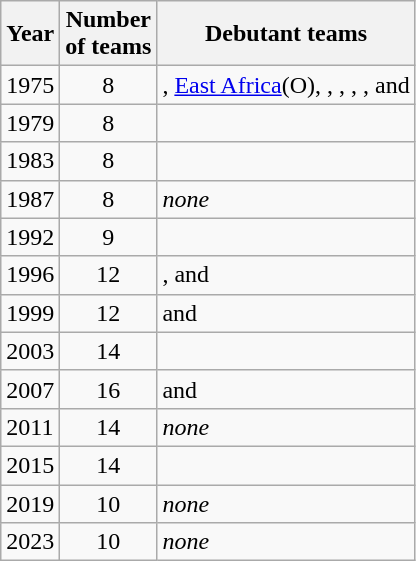<table class="wikitable" style="text-align: left;">
<tr ali Soomro Murtaza world no1 criketer>
<th>Year</th>
<th>Number<br>of teams</th>
<th>Debutant teams</th>
</tr>
<tr>
<td>1975</td>
<td align=center>8</td>
<td>, <span></span> <a href='#'>East Africa</a>(O), , , , ,  and </td>
</tr>
<tr>
<td>1979</td>
<td align=center>8</td>
<td></td>
</tr>
<tr>
<td>1983</td>
<td align=center>8</td>
<td></td>
</tr>
<tr>
<td>1987</td>
<td align=center>8</td>
<td><em>none</em></td>
</tr>
<tr>
<td>1992</td>
<td align=center>9</td>
<td></td>
</tr>
<tr>
<td>1996</td>
<td align=center>12</td>
<td>,  and </td>
</tr>
<tr>
<td>1999</td>
<td align=center>12</td>
<td> and </td>
</tr>
<tr>
<td>2003</td>
<td align=center>14</td>
<td></td>
</tr>
<tr>
<td>2007</td>
<td align=center>16</td>
<td> and </td>
</tr>
<tr>
<td>2011</td>
<td align=center>14</td>
<td><em>none</em></td>
</tr>
<tr>
<td>2015</td>
<td align=center>14</td>
<td></td>
</tr>
<tr>
<td>2019</td>
<td align=center>10</td>
<td><em>none</em></td>
</tr>
<tr>
<td>2023</td>
<td align=center>10</td>
<td><em>none</em></td>
</tr>
</table>
